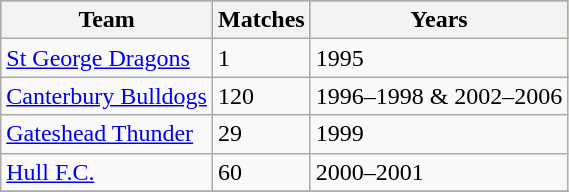<table class="wikitable">
<tr bgcolor=#bdb76b>
<th>Team</th>
<th>Matches</th>
<th>Years</th>
</tr>
<tr>
<td><a href='#'>St George Dragons</a></td>
<td>1</td>
<td>1995</td>
</tr>
<tr>
<td><a href='#'>Canterbury Bulldogs</a></td>
<td>120</td>
<td>1996–1998 & 2002–2006</td>
</tr>
<tr>
<td><a href='#'>Gateshead Thunder</a></td>
<td>29</td>
<td>1999</td>
</tr>
<tr>
<td><a href='#'>Hull F.C.</a></td>
<td>60</td>
<td>2000–2001</td>
</tr>
<tr>
</tr>
</table>
